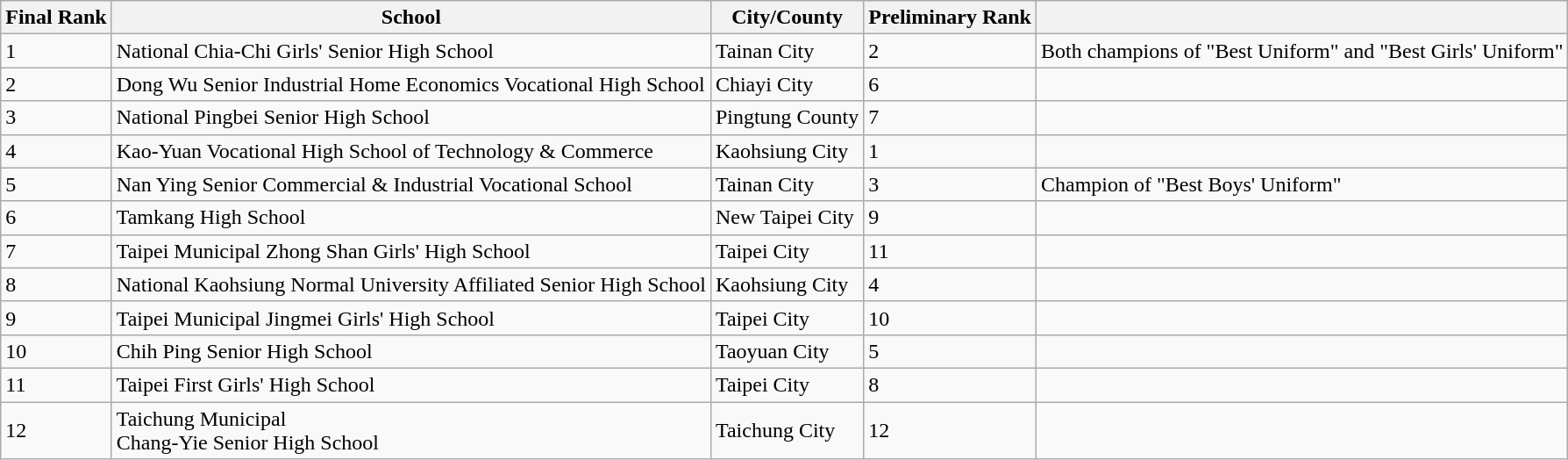<table class="wikitable">
<tr>
<th>Final Rank</th>
<th>School</th>
<th>City/County</th>
<th>Preliminary Rank</th>
<th></th>
</tr>
<tr>
<td>1</td>
<td>National Chia-Chi Girls' Senior High School</td>
<td>Tainan City</td>
<td>2</td>
<td>Both champions of "Best Uniform" and "Best Girls' Uniform"</td>
</tr>
<tr>
<td>2</td>
<td>Dong Wu Senior Industrial Home Economics Vocational High School</td>
<td>Chiayi City</td>
<td>6</td>
<td></td>
</tr>
<tr>
<td>3</td>
<td>National Pingbei Senior High School</td>
<td>Pingtung County</td>
<td>7</td>
<td></td>
</tr>
<tr>
<td>4</td>
<td>Kao-Yuan Vocational High School of Technology & Commerce</td>
<td>Kaohsiung City</td>
<td>1</td>
<td></td>
</tr>
<tr>
<td>5</td>
<td>Nan Ying Senior Commercial & Industrial Vocational School</td>
<td>Tainan City</td>
<td>3</td>
<td>Champion of "Best Boys' Uniform"</td>
</tr>
<tr>
<td>6</td>
<td>Tamkang High School</td>
<td>New Taipei City</td>
<td>9</td>
<td></td>
</tr>
<tr>
<td>7</td>
<td>Taipei Municipal Zhong Shan Girls' High School</td>
<td>Taipei City</td>
<td>11</td>
<td></td>
</tr>
<tr>
<td>8</td>
<td>National Kaohsiung Normal University Affiliated Senior High School</td>
<td>Kaohsiung City</td>
<td>4</td>
<td></td>
</tr>
<tr>
<td>9</td>
<td>Taipei Municipal Jingmei Girls' High School</td>
<td>Taipei City</td>
<td>10</td>
<td></td>
</tr>
<tr>
<td>10</td>
<td>Chih Ping Senior High School</td>
<td>Taoyuan City</td>
<td>5</td>
<td></td>
</tr>
<tr>
<td>11</td>
<td>Taipei First Girls' High School</td>
<td>Taipei City</td>
<td>8</td>
<td></td>
</tr>
<tr>
<td>12</td>
<td>Taichung Municipal<br>Chang-Yie Senior High School</td>
<td>Taichung City</td>
<td>12</td>
<td></td>
</tr>
</table>
